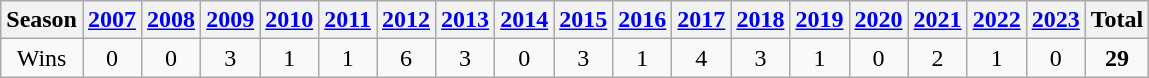<table class="wikitable">
<tr style="background:#ffc;">
<th scope="col">Season</th>
<th scope="col"><a href='#'>2007</a></th>
<th scope="col"><a href='#'>2008</a></th>
<th scope="col"><a href='#'>2009</a></th>
<th scope="col"><a href='#'>2010</a></th>
<th scope="col"><a href='#'>2011</a></th>
<th scope="col"><a href='#'>2012</a></th>
<th scope="col"><a href='#'>2013</a></th>
<th scope="col"><a href='#'>2014</a></th>
<th scope="col"><a href='#'>2015</a></th>
<th scope="col"><a href='#'>2016</a></th>
<th scope="col"><a href='#'>2017</a></th>
<th scope="col"><a href='#'>2018</a></th>
<th scope="col"><a href='#'>2019</a></th>
<th scope="col"><a href='#'>2020</a></th>
<th scope="col"><a href='#'>2021</a></th>
<th scope="col"><a href='#'>2022</a></th>
<th scope="col"><a href='#'>2023</a></th>
<th scope="col">Total</th>
</tr>
<tr align=center>
<td>Wins</td>
<td>0</td>
<td>0</td>
<td>3</td>
<td>1</td>
<td>1</td>
<td>6</td>
<td>3</td>
<td>0</td>
<td>3</td>
<td>1</td>
<td>4</td>
<td>3</td>
<td>1</td>
<td>0</td>
<td>2</td>
<td>1</td>
<td>0</td>
<td><strong>29</strong></td>
</tr>
</table>
